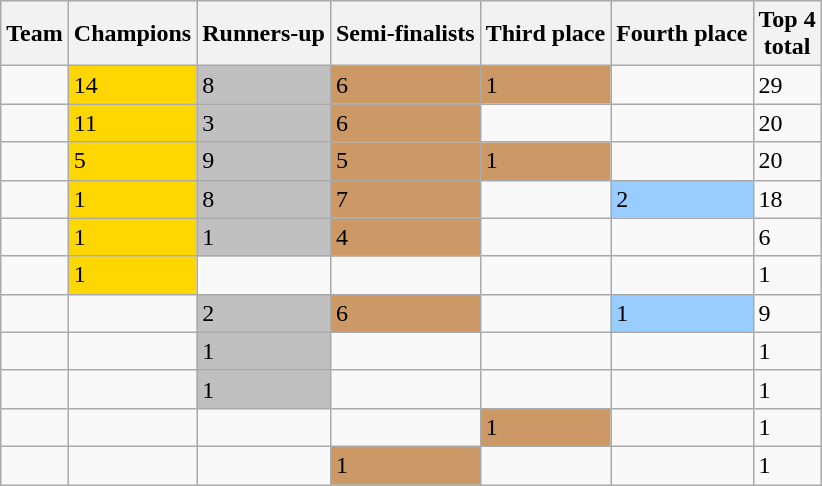<table class="wikitable sortable" style="text-align:left">
<tr>
<th>Team</th>
<th>Champions</th>
<th>Runners-up</th>
<th>Semi-finalists</th>
<th>Third place</th>
<th>Fourth place</th>
<th>Top 4<br>total</th>
</tr>
<tr>
<td></td>
<td style=background:#FFD700>14 </td>
<td style=background:#C0C0C0>8 </td>
<td style=background:#CC9966>6 </td>
<td style=background:#CC9966>1 </td>
<td></td>
<td>29</td>
</tr>
<tr>
<td></td>
<td style=background:#FFD700>11 </td>
<td style=background:#C0C0C0>3 </td>
<td style=background:#CC9966>6 </td>
<td></td>
<td></td>
<td>20</td>
</tr>
<tr>
<td></td>
<td style=background:#FFD700>5 </td>
<td style=background:#C0C0C0>9 </td>
<td style=background:#CC9966>5 </td>
<td style=background:#CC9966>1 </td>
<td></td>
<td>20</td>
</tr>
<tr>
<td></td>
<td style=background:#FFD700>1 </td>
<td style=background:#C0C0C0>8 </td>
<td style=background:#CC9966>7 </td>
<td></td>
<td style=background:#9ACDFF>2 </td>
<td>18</td>
</tr>
<tr>
<td></td>
<td style=background:#FFD700>1 </td>
<td style=background:#C0C0C0>1 </td>
<td style=background:#CC9966>4 </td>
<td></td>
<td></td>
<td>6</td>
</tr>
<tr>
<td></td>
<td style=background:#FFD700>1 </td>
<td></td>
<td></td>
<td></td>
<td></td>
<td>1</td>
</tr>
<tr>
<td></td>
<td></td>
<td style=background:#C0C0C0>2 </td>
<td style=background:#CC9966>6 </td>
<td></td>
<td style=background:#9ACDFF>1 </td>
<td>9</td>
</tr>
<tr>
<td></td>
<td></td>
<td style=background:#C0C0C0>1 </td>
<td></td>
<td></td>
<td></td>
<td>1</td>
</tr>
<tr>
<td></td>
<td></td>
<td style=background:#C0C0C0>1 </td>
<td></td>
<td></td>
<td></td>
<td>1</td>
</tr>
<tr>
<td></td>
<td></td>
<td></td>
<td></td>
<td style=background:#CC9966>1 </td>
<td></td>
<td>1</td>
</tr>
<tr>
<td></td>
<td></td>
<td></td>
<td style=background:#CC9966>1 </td>
<td></td>
<td></td>
<td>1</td>
</tr>
</table>
